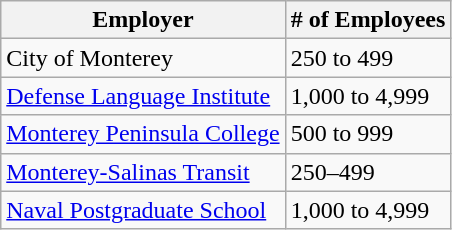<table class="wikitable">
<tr>
<th>Employer</th>
<th># of Employees</th>
</tr>
<tr>
<td>City of Monterey</td>
<td>250 to 499</td>
</tr>
<tr>
<td><a href='#'>Defense Language Institute</a></td>
<td>1,000 to 4,999</td>
</tr>
<tr>
<td><a href='#'>Monterey Peninsula College</a></td>
<td>500 to 999</td>
</tr>
<tr>
<td><a href='#'>Monterey-Salinas Transit</a></td>
<td>250–499</td>
</tr>
<tr>
<td><a href='#'>Naval Postgraduate School</a></td>
<td>1,000 to 4,999</td>
</tr>
</table>
